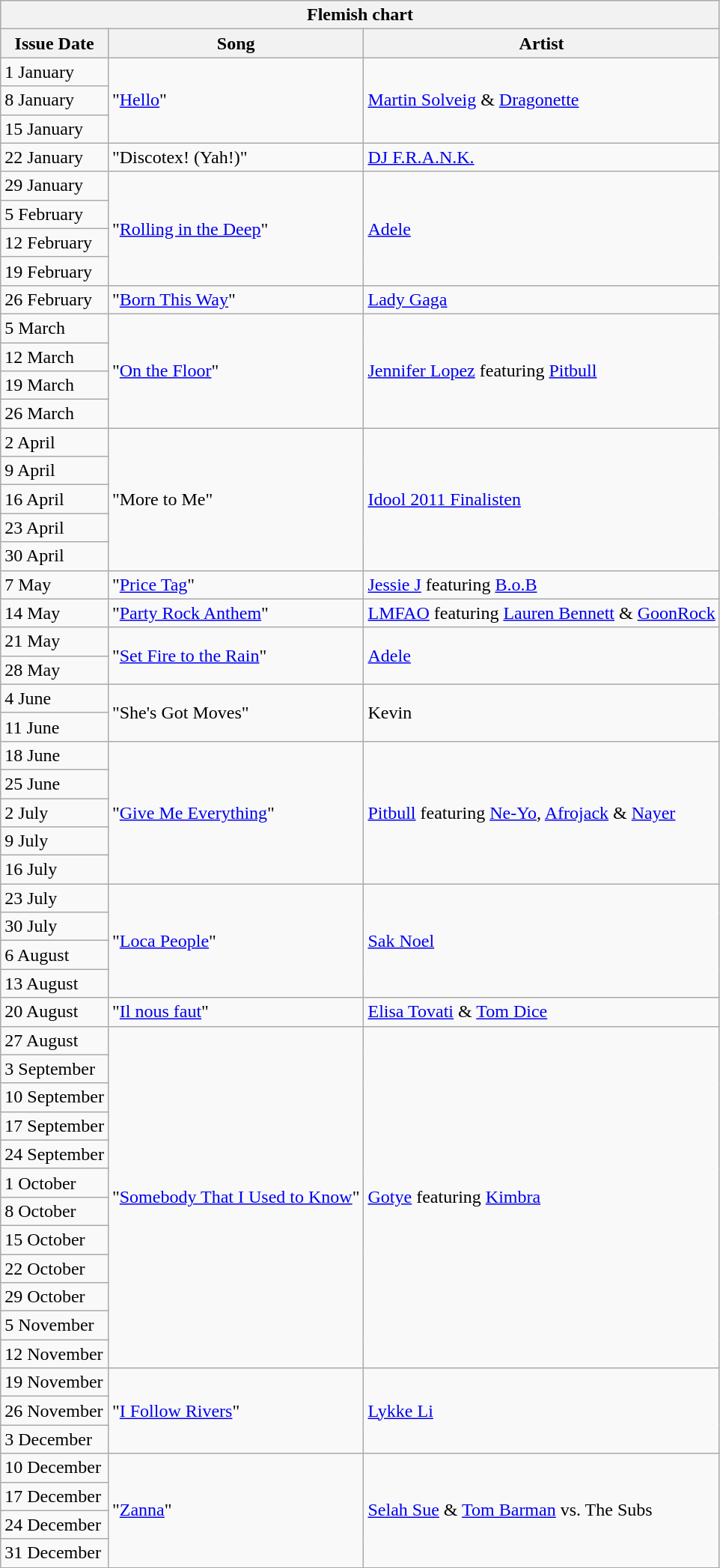<table class="wikitable">
<tr>
<th colspan=3>Flemish chart</th>
</tr>
<tr>
<th>Issue Date</th>
<th>Song</th>
<th>Artist</th>
</tr>
<tr>
<td>1 January</td>
<td rowspan=3>"<a href='#'>Hello</a>"</td>
<td rowspan=3><a href='#'>Martin Solveig</a> & <a href='#'>Dragonette</a></td>
</tr>
<tr>
<td>8 January</td>
</tr>
<tr>
<td>15 January</td>
</tr>
<tr>
<td>22 January</td>
<td>"Discotex! (Yah!)"</td>
<td><a href='#'>DJ F.R.A.N.K.</a></td>
</tr>
<tr>
<td>29 January</td>
<td rowspan=4>"<a href='#'>Rolling in the Deep</a>"</td>
<td rowspan=4><a href='#'>Adele</a></td>
</tr>
<tr>
<td>5 February</td>
</tr>
<tr>
<td>12 February</td>
</tr>
<tr>
<td>19 February</td>
</tr>
<tr>
<td>26 February</td>
<td>"<a href='#'>Born This Way</a>"</td>
<td><a href='#'>Lady Gaga</a></td>
</tr>
<tr>
<td>5 March</td>
<td rowspan=4>"<a href='#'>On the Floor</a>"</td>
<td rowspan=4><a href='#'>Jennifer Lopez</a> featuring <a href='#'>Pitbull</a></td>
</tr>
<tr>
<td>12 March</td>
</tr>
<tr>
<td>19 March</td>
</tr>
<tr>
<td>26 March</td>
</tr>
<tr>
<td>2 April</td>
<td rowspan=5>"More to Me"</td>
<td rowspan=5><a href='#'>Idool 2011 Finalisten</a></td>
</tr>
<tr>
<td>9 April</td>
</tr>
<tr>
<td>16 April</td>
</tr>
<tr>
<td>23 April</td>
</tr>
<tr>
<td>30 April</td>
</tr>
<tr>
<td>7 May</td>
<td>"<a href='#'>Price Tag</a>"</td>
<td><a href='#'>Jessie J</a> featuring <a href='#'>B.o.B</a></td>
</tr>
<tr>
<td>14 May</td>
<td>"<a href='#'>Party Rock Anthem</a>"</td>
<td><a href='#'>LMFAO</a> featuring <a href='#'>Lauren Bennett</a> & <a href='#'>GoonRock</a></td>
</tr>
<tr>
<td>21 May</td>
<td rowspan="2">"<a href='#'>Set Fire to the Rain</a>"</td>
<td rowspan="2"><a href='#'>Adele</a></td>
</tr>
<tr>
<td>28 May</td>
</tr>
<tr>
<td>4 June</td>
<td rowspan="2">"She's Got Moves"</td>
<td rowspan="2">Kevin</td>
</tr>
<tr>
<td>11 June</td>
</tr>
<tr>
<td>18 June</td>
<td rowspan="5">"<a href='#'>Give Me Everything</a>"</td>
<td rowspan="5"><a href='#'>Pitbull</a> featuring <a href='#'>Ne-Yo</a>, <a href='#'>Afrojack</a> & <a href='#'>Nayer</a></td>
</tr>
<tr>
<td>25 June</td>
</tr>
<tr>
<td>2 July</td>
</tr>
<tr>
<td>9 July</td>
</tr>
<tr>
<td>16 July</td>
</tr>
<tr>
<td>23 July</td>
<td rowspan="4">"<a href='#'>Loca People</a>"</td>
<td rowspan="4"><a href='#'>Sak Noel</a></td>
</tr>
<tr>
<td>30 July</td>
</tr>
<tr>
<td>6 August</td>
</tr>
<tr>
<td>13 August</td>
</tr>
<tr>
<td>20 August</td>
<td>"<a href='#'>Il nous faut</a>"</td>
<td><a href='#'>Elisa Tovati</a> & <a href='#'>Tom Dice</a></td>
</tr>
<tr>
<td>27 August</td>
<td rowspan="12">"<a href='#'>Somebody That I Used to Know</a>"</td>
<td rowspan="12"><a href='#'>Gotye</a> featuring <a href='#'>Kimbra</a></td>
</tr>
<tr>
<td>3 September</td>
</tr>
<tr>
<td>10 September</td>
</tr>
<tr>
<td>17 September</td>
</tr>
<tr>
<td>24 September</td>
</tr>
<tr>
<td>1 October</td>
</tr>
<tr>
<td>8 October</td>
</tr>
<tr>
<td>15 October</td>
</tr>
<tr>
<td>22 October</td>
</tr>
<tr>
<td>29 October</td>
</tr>
<tr>
<td>5 November</td>
</tr>
<tr>
<td>12 November</td>
</tr>
<tr>
<td>19 November</td>
<td rowspan="3">"<a href='#'>I Follow Rivers</a>"</td>
<td rowspan="3"><a href='#'>Lykke Li</a></td>
</tr>
<tr>
<td>26 November</td>
</tr>
<tr>
<td>3 December</td>
</tr>
<tr>
<td>10 December</td>
<td rowspan="4">"<a href='#'>Zanna</a>"</td>
<td rowspan="4"><a href='#'>Selah Sue</a> & <a href='#'>Tom Barman</a> vs. The Subs</td>
</tr>
<tr>
<td>17 December</td>
</tr>
<tr>
<td>24 December</td>
</tr>
<tr>
<td>31 December</td>
</tr>
<tr>
</tr>
</table>
